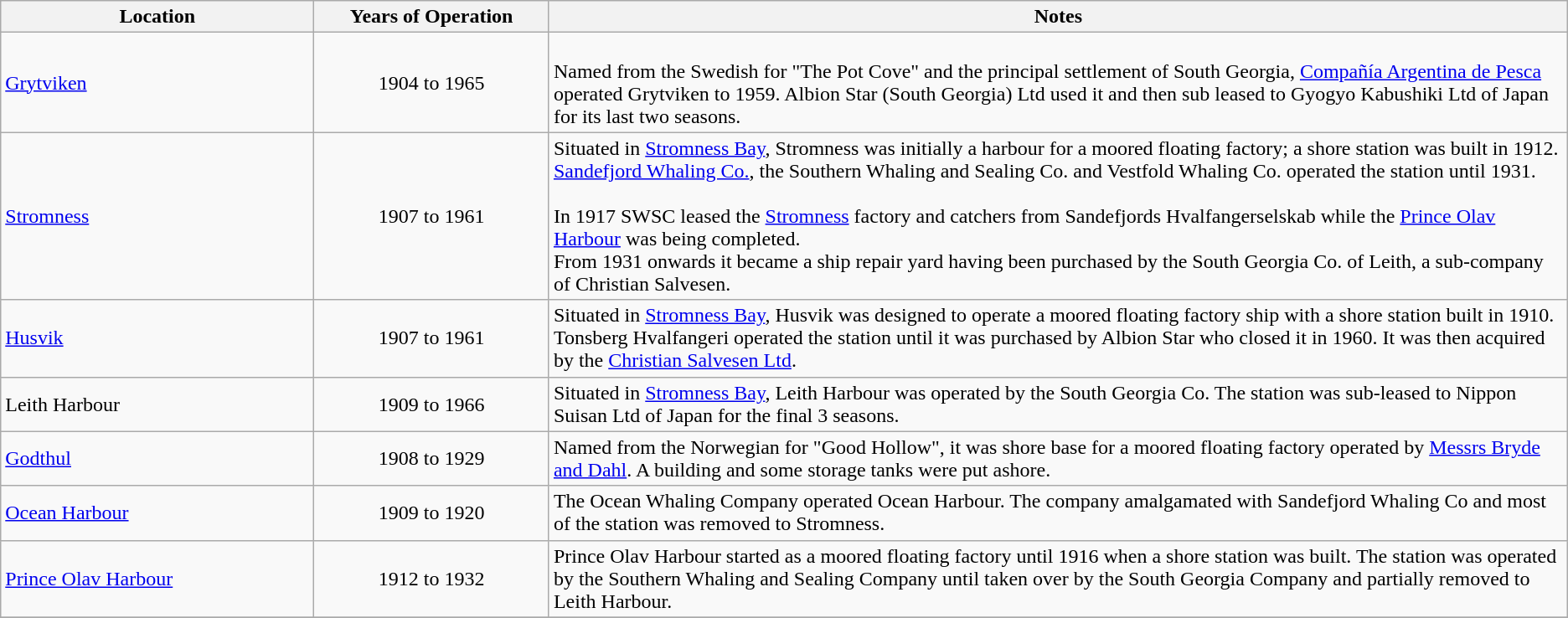<table class="wikitable sortable">
<tr>
<th scope="col" width="20%" valign="top">Location</th>
<th scope="col" width="15%" valign="top">Years of Operation</th>
<th scope="col" colspan="4" width="65%" class="unsortable">Notes</th>
</tr>
<tr>
<td><a href='#'>Grytviken</a></td>
<td align="Center">1904 to 1965</td>
<td colspan="4" width="65%" !scope="col"><br>
Named from the Swedish for "The Pot Cove" and the principal settlement of South Georgia, <a href='#'>Compañía Argentina de Pesca</a> operated Grytviken to 1959. Albion Star (South Georgia) Ltd used it and then sub leased to Gyogyo Kabushiki Ltd of Japan for its last two seasons.</td>
</tr>
<tr>
<td><a href='#'>Stromness</a></td>
<td align="Center">1907 to 1961</td>
<td !scope="col" colspan="4" width="65%">Situated in <a href='#'>Stromness Bay</a>, Stromness was initially a harbour for a moored floating factory; a shore station was built in 1912. <a href='#'>Sandefjord Whaling Co.</a>, the Southern Whaling and Sealing Co. and Vestfold Whaling Co. operated the station until 1931.<br><br>In 1917 <abbr>SWSC</abbr> leased the <a href='#'>Stromness</a> factory and catchers from Sandefjords Hvalfangerselskab while the <a href='#'>Prince Olav Harbour</a> was being completed.<br>
From 1931 onwards it became a ship repair yard having been purchased by the South Georgia Co. of Leith, a sub-company of Christian Salvesen.</td>
</tr>
<tr>
<td><a href='#'>Husvik</a></td>
<td align="Center">1907 to 1961</td>
<td !scope="col" colspan="4" width="65%">Situated in <a href='#'>Stromness Bay</a>, Husvik was designed to operate a moored floating factory ship with a shore station built in 1910. Tonsberg Hvalfangeri operated the station until it was purchased by Albion Star who closed it in 1960. It was then acquired by the <a href='#'>Christian Salvesen Ltd</a>.</td>
</tr>
<tr>
<td>Leith Harbour</td>
<td align="Center">1909 to 1966</td>
<td !scope="col" colspan="4" width="65%">Situated in <a href='#'>Stromness Bay</a>, Leith Harbour was operated by the South Georgia Co. The station was sub-leased to Nippon Suisan Ltd of Japan for the final 3 seasons.</td>
</tr>
<tr>
<td><a href='#'>Godthul</a></td>
<td align="Center">1908 to 1929</td>
<td !scope="col" colspan="4" width="65%">Named from the Norwegian for "Good Hollow", it was shore base for a moored floating factory operated by <a href='#'>Messrs Bryde and Dahl</a>. A building and some storage tanks were put ashore.</td>
</tr>
<tr>
<td><a href='#'>Ocean Harbour</a></td>
<td align="Center">1909 to 1920</td>
<td !scope="col" colspan="4" width="65%">The Ocean Whaling Company operated Ocean Harbour. The company amalgamated with Sandefjord Whaling Co and most of the station was removed to Stromness.</td>
</tr>
<tr>
<td><a href='#'>Prince Olav Harbour</a></td>
<td align="Center">1912 to 1932</td>
<td !scope="col" colspan="4" width="65%">Prince Olav Harbour started as a moored floating factory until 1916 when a shore station was built. The station was operated by the Southern Whaling and Sealing Company until taken over by the South Georgia Company and partially removed to Leith Harbour.</td>
</tr>
<tr>
</tr>
</table>
